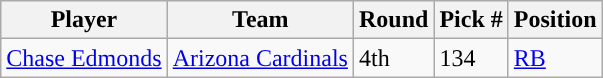<table class="wikitable">
<tr>
<th>Player</th>
<th>Team</th>
<th>Round</th>
<th>Pick #</th>
<th>Position</th>
</tr>
<tr>
<td><a href='#'>Chase Edmonds</a></td>
<td><a href='#'>Arizona Cardinals</a></td>
<td>4th</td>
<td>134</td>
<td><a href='#'>RB</a></td>
</tr>
</table>
